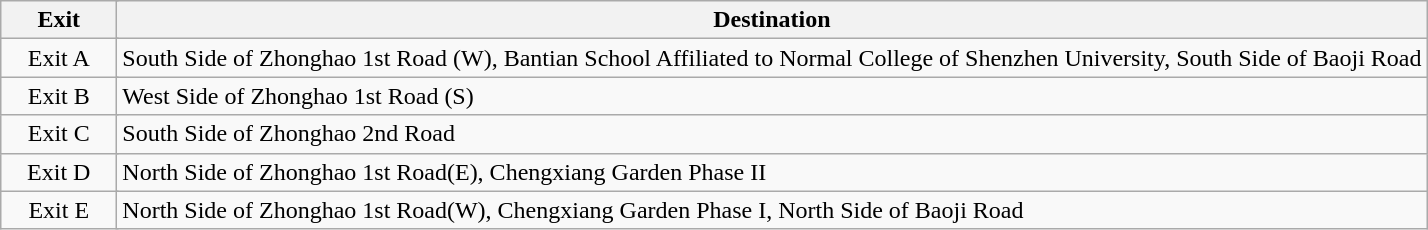<table class="wikitable">
<tr>
<th style="width:70px" colspan="2">Exit</th>
<th>Destination</th>
</tr>
<tr>
<td align="center" colspan="2">Exit A</td>
<td>South Side of Zhonghao 1st Road (W), Bantian School Affiliated to Normal College of Shenzhen University, South Side of Baoji Road</td>
</tr>
<tr>
<td align="center" colspan="2">Exit B</td>
<td>West Side of Zhonghao 1st Road (S)</td>
</tr>
<tr>
<td align="center" colspan="2">Exit C</td>
<td>South Side of Zhonghao 2nd Road</td>
</tr>
<tr>
<td align="center" colspan="2">Exit D</td>
<td>North Side of Zhonghao 1st Road(E), Chengxiang Garden Phase II</td>
</tr>
<tr>
<td align="center" colspan="2">Exit E</td>
<td>North Side of Zhonghao 1st Road(W), Chengxiang Garden Phase I, North Side of Baoji Road</td>
</tr>
</table>
